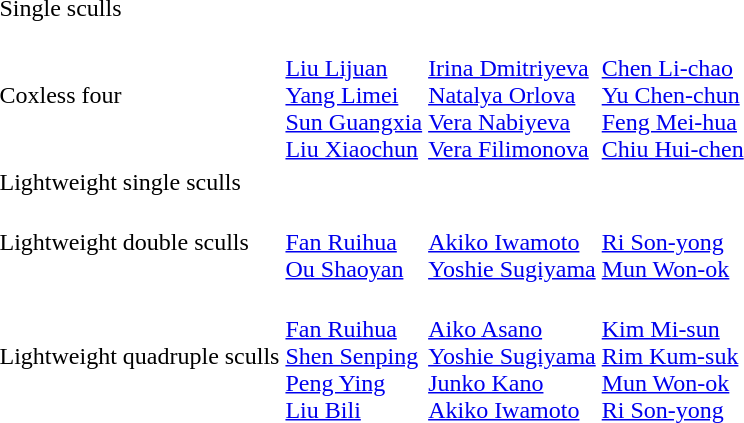<table>
<tr>
<td>Single sculls<br></td>
<td></td>
<td></td>
<td></td>
</tr>
<tr>
<td>Coxless four<br></td>
<td><br><a href='#'>Liu Lijuan</a><br><a href='#'>Yang Limei</a><br><a href='#'>Sun Guangxia</a><br><a href='#'>Liu Xiaochun</a></td>
<td><br><a href='#'>Irina Dmitriyeva</a><br><a href='#'>Natalya Orlova</a><br><a href='#'>Vera Nabiyeva</a><br><a href='#'>Vera Filimonova</a></td>
<td><br><a href='#'>Chen Li-chao</a><br><a href='#'>Yu Chen-chun</a><br><a href='#'>Feng Mei-hua</a><br><a href='#'>Chiu Hui-chen</a></td>
</tr>
<tr>
<td>Lightweight single sculls<br></td>
<td></td>
<td></td>
<td></td>
</tr>
<tr>
<td>Lightweight double sculls<br></td>
<td><br><a href='#'>Fan Ruihua</a><br><a href='#'>Ou Shaoyan</a></td>
<td><br><a href='#'>Akiko Iwamoto</a><br><a href='#'>Yoshie Sugiyama</a></td>
<td><br><a href='#'>Ri Son-yong</a><br><a href='#'>Mun Won-ok</a></td>
</tr>
<tr>
<td>Lightweight quadruple sculls<br></td>
<td><br><a href='#'>Fan Ruihua</a><br><a href='#'>Shen Senping</a><br><a href='#'>Peng Ying</a><br><a href='#'>Liu Bili</a></td>
<td><br><a href='#'>Aiko Asano</a><br><a href='#'>Yoshie Sugiyama</a><br><a href='#'>Junko Kano</a><br><a href='#'>Akiko Iwamoto</a></td>
<td><br><a href='#'>Kim Mi-sun</a><br><a href='#'>Rim Kum-suk</a><br><a href='#'>Mun Won-ok</a><br><a href='#'>Ri Son-yong</a></td>
</tr>
</table>
